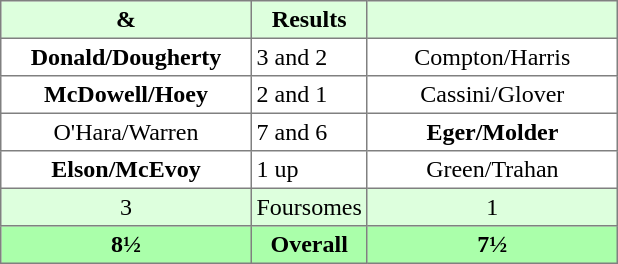<table border="1" cellpadding="3" style="border-collapse:collapse; text-align:center;">
<tr style="background:#ddffdd;">
<th width=160> & </th>
<th>Results</th>
<th width=160></th>
</tr>
<tr>
<td><strong>Donald/Dougherty</strong></td>
<td align=left> 3 and 2</td>
<td>Compton/Harris</td>
</tr>
<tr>
<td><strong>McDowell/Hoey</strong></td>
<td align=left> 2 and 1</td>
<td>Cassini/Glover</td>
</tr>
<tr>
<td>O'Hara/Warren</td>
<td align=left> 7 and 6</td>
<td><strong>Eger/Molder</strong></td>
</tr>
<tr>
<td><strong>Elson/McEvoy</strong></td>
<td align=left> 1 up</td>
<td>Green/Trahan</td>
</tr>
<tr style="background:#ddffdd;">
<td>3</td>
<td>Foursomes</td>
<td>1</td>
</tr>
<tr style="background:#aaffaa;">
<th>8½</th>
<th>Overall</th>
<th>7½</th>
</tr>
</table>
